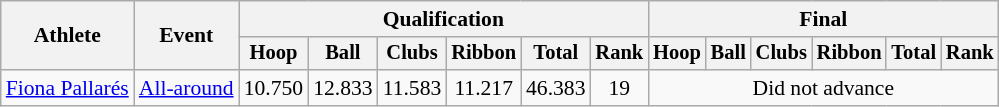<table class=wikitable style="font-size:90%">
<tr>
<th rowspan="2">Athlete</th>
<th rowspan="2">Event</th>
<th colspan=6>Qualification</th>
<th colspan=6>Final</th>
</tr>
<tr style="font-size:95%">
<th>Hoop</th>
<th>Ball</th>
<th>Clubs</th>
<th>Ribbon</th>
<th>Total</th>
<th>Rank</th>
<th>Hoop</th>
<th>Ball</th>
<th>Clubs</th>
<th>Ribbon</th>
<th>Total</th>
<th>Rank</th>
</tr>
<tr align=center>
<td align=left><a href='#'>Fiona Pallarés</a></td>
<td align=left><a href='#'>All-around</a></td>
<td>10.750</td>
<td>12.833</td>
<td>11.583</td>
<td>11.217</td>
<td>46.383</td>
<td>19</td>
<td colspan=6>Did not advance</td>
</tr>
</table>
